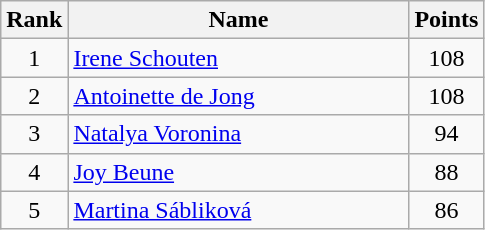<table class="wikitable" border="1" style="text-align:center">
<tr>
<th width=30>Rank</th>
<th width=220>Name</th>
<th width=25>Points</th>
</tr>
<tr>
<td>1</td>
<td align="left"> <a href='#'>Irene Schouten</a></td>
<td>108</td>
</tr>
<tr>
<td>2</td>
<td align="left"> <a href='#'>Antoinette de Jong</a></td>
<td>108</td>
</tr>
<tr>
<td>3</td>
<td align="left"> <a href='#'>Natalya Voronina</a></td>
<td>94</td>
</tr>
<tr>
<td>4</td>
<td align="left"> <a href='#'>Joy Beune</a></td>
<td>88</td>
</tr>
<tr>
<td>5</td>
<td align="left"> <a href='#'>Martina Sábliková</a></td>
<td>86</td>
</tr>
</table>
